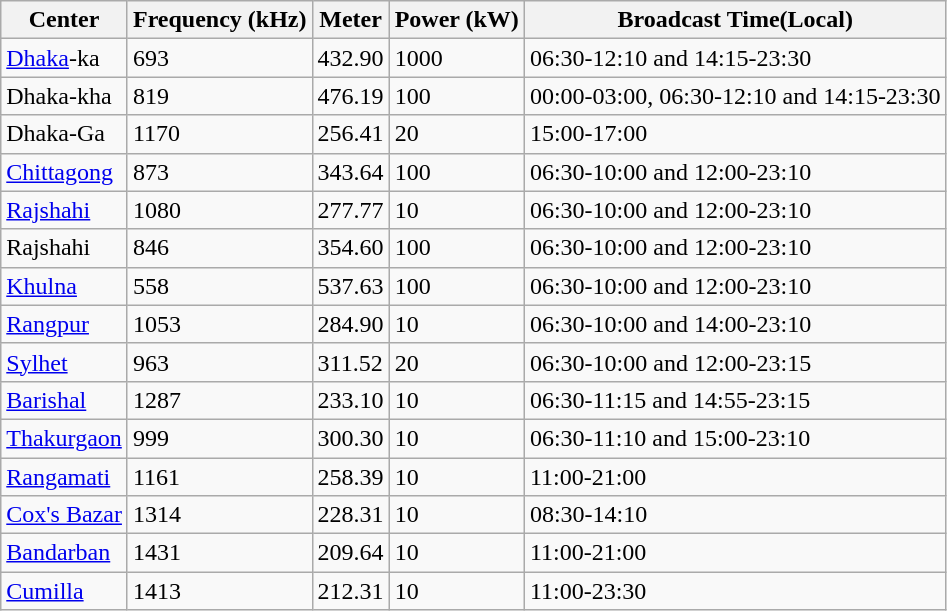<table class="wikitable">
<tr>
<th>Center</th>
<th>Frequency (kHz)</th>
<th>Meter</th>
<th>Power (kW)</th>
<th>Broadcast Time(Local)</th>
</tr>
<tr>
<td><a href='#'>Dhaka</a>-ka</td>
<td>693</td>
<td>432.90</td>
<td>1000</td>
<td>06:30-12:10 and 14:15-23:30</td>
</tr>
<tr>
<td>Dhaka-kha</td>
<td>819</td>
<td>476.19</td>
<td>100</td>
<td>00:00-03:00, 06:30-12:10 and 14:15-23:30</td>
</tr>
<tr>
<td>Dhaka-Ga</td>
<td>1170</td>
<td>256.41</td>
<td>20</td>
<td>15:00-17:00</td>
</tr>
<tr>
<td><a href='#'>Chittagong</a></td>
<td>873</td>
<td>343.64</td>
<td>100</td>
<td>06:30-10:00 and 12:00-23:10</td>
</tr>
<tr>
<td><a href='#'>Rajshahi</a></td>
<td>1080</td>
<td>277.77</td>
<td>10</td>
<td>06:30-10:00 and 12:00-23:10</td>
</tr>
<tr>
<td>Rajshahi</td>
<td>846</td>
<td>354.60</td>
<td>100</td>
<td>06:30-10:00 and 12:00-23:10</td>
</tr>
<tr>
<td><a href='#'>Khulna</a></td>
<td>558</td>
<td>537.63</td>
<td>100</td>
<td>06:30-10:00 and 12:00-23:10</td>
</tr>
<tr>
<td><a href='#'>Rangpur</a></td>
<td>1053</td>
<td>284.90</td>
<td>10</td>
<td>06:30-10:00 and 14:00-23:10</td>
</tr>
<tr>
<td><a href='#'>Sylhet</a></td>
<td>963</td>
<td>311.52</td>
<td>20</td>
<td>06:30-10:00 and 12:00-23:15</td>
</tr>
<tr>
<td><a href='#'>Barishal</a></td>
<td>1287</td>
<td>233.10</td>
<td>10</td>
<td>06:30-11:15 and 14:55-23:15</td>
</tr>
<tr>
<td><a href='#'>Thakurgaon</a></td>
<td>999</td>
<td>300.30</td>
<td>10</td>
<td>06:30-11:10 and 15:00-23:10</td>
</tr>
<tr>
<td><a href='#'>Rangamati</a></td>
<td>1161</td>
<td>258.39</td>
<td>10</td>
<td>11:00-21:00</td>
</tr>
<tr>
<td><a href='#'>Cox's Bazar</a></td>
<td>1314</td>
<td>228.31</td>
<td>10</td>
<td>08:30-14:10</td>
</tr>
<tr>
<td><a href='#'>Bandarban</a></td>
<td>1431</td>
<td>209.64</td>
<td>10</td>
<td>11:00-21:00</td>
</tr>
<tr>
<td><a href='#'>Cumilla</a></td>
<td>1413</td>
<td>212.31</td>
<td>10</td>
<td>11:00-23:30</td>
</tr>
</table>
